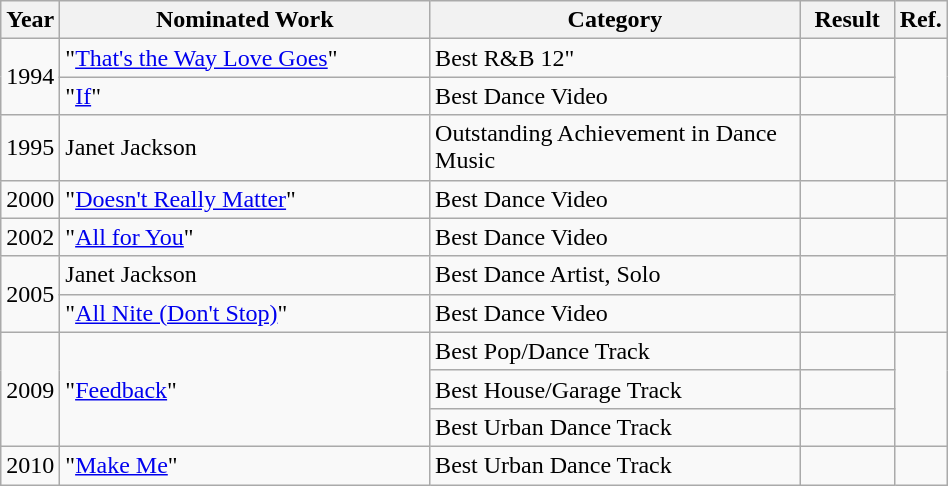<table class="wikitable" width="50%">
<tr>
<th width="5%">Year</th>
<th width="40%">Nominated Work</th>
<th width="40%">Category</th>
<th width="10%">Result</th>
<th width="5%">Ref.</th>
</tr>
<tr>
<td rowspan="2">1994</td>
<td>"<a href='#'>That's the Way Love Goes</a>"</td>
<td>Best R&B 12"</td>
<td></td>
<td rowspan="2"></td>
</tr>
<tr>
<td>"<a href='#'>If</a>"</td>
<td>Best Dance Video</td>
<td></td>
</tr>
<tr>
<td>1995</td>
<td>Janet Jackson</td>
<td>Outstanding Achievement in Dance Music</td>
<td></td>
<td></td>
</tr>
<tr>
<td>2000</td>
<td>"<a href='#'>Doesn't Really Matter</a>"</td>
<td>Best Dance Video</td>
<td></td>
<td></td>
</tr>
<tr>
<td>2002</td>
<td>"<a href='#'>All for You</a>"</td>
<td>Best Dance Video</td>
<td></td>
<td></td>
</tr>
<tr>
<td rowspan="2">2005</td>
<td>Janet Jackson</td>
<td>Best Dance Artist, Solo</td>
<td></td>
<td rowspan="2"></td>
</tr>
<tr>
<td>"<a href='#'>All Nite (Don't Stop)</a>"</td>
<td>Best Dance Video</td>
<td></td>
</tr>
<tr>
<td rowspan="3">2009</td>
<td rowspan="3">"<a href='#'>Feedback</a>"</td>
<td>Best Pop/Dance Track</td>
<td></td>
<td rowspan="3"></td>
</tr>
<tr>
<td>Best House/Garage Track</td>
<td></td>
</tr>
<tr>
<td>Best Urban Dance Track</td>
<td></td>
</tr>
<tr>
<td>2010</td>
<td>"<a href='#'>Make Me</a>"</td>
<td>Best Urban Dance Track</td>
<td></td>
<td></td>
</tr>
</table>
